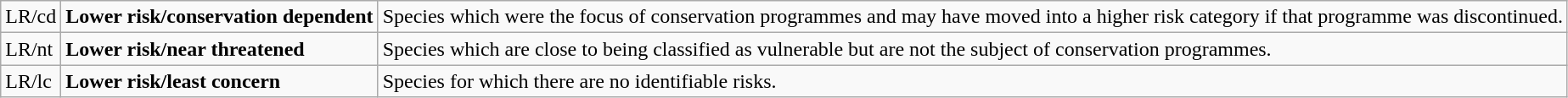<table class="wikitable" style="text-align:left">
<tr>
<td>LR/cd</td>
<td><strong>Lower risk/conservation dependent</strong></td>
<td>Species which were the focus of conservation programmes and may have moved into a higher risk category if that programme was discontinued.</td>
</tr>
<tr>
<td>LR/nt</td>
<td><strong>Lower risk/near threatened</strong></td>
<td>Species which are close to being classified as vulnerable but are not the subject of conservation programmes.</td>
</tr>
<tr>
<td>LR/lc</td>
<td><strong>Lower risk/least concern</strong></td>
<td>Species for which there are no identifiable risks.</td>
</tr>
</table>
